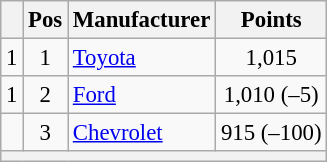<table class="wikitable" style="font-size: 95%">
<tr>
<th></th>
<th>Pos</th>
<th>Manufacturer</th>
<th>Points</th>
</tr>
<tr>
<td align="left"> 1</td>
<td style="text-align:center;">1</td>
<td><a href='#'>Toyota</a></td>
<td style="text-align:center;">1,015</td>
</tr>
<tr>
<td align="left"> 1</td>
<td style="text-align:center;">2</td>
<td><a href='#'>Ford</a></td>
<td style="text-align:center;">1,010 (–5)</td>
</tr>
<tr>
<td align="left"></td>
<td style="text-align:center;">3</td>
<td><a href='#'>Chevrolet</a></td>
<td style="text-align:center;">915 (–100)</td>
</tr>
<tr class="sortbottom">
<th colspan="9"></th>
</tr>
</table>
